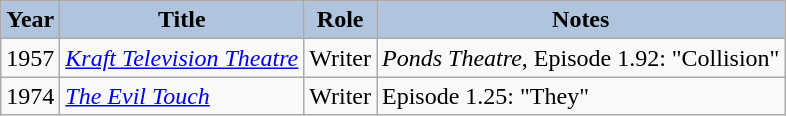<table class="wikitable">
<tr style="text-align:center;">
<th style="background:#B0C4DE;">Year</th>
<th style="background:#B0C4DE;">Title</th>
<th style="background:#B0C4DE;">Role</th>
<th style="background:#B0C4DE;">Notes</th>
</tr>
<tr>
<td>1957</td>
<td><em><a href='#'>Kraft Television Theatre</a></em></td>
<td>Writer</td>
<td><em>Ponds Theatre</em>, Episode 1.92: "Collision"</td>
</tr>
<tr>
<td>1974</td>
<td><em><a href='#'>The Evil Touch</a></em></td>
<td>Writer</td>
<td>Episode 1.25: "They"</td>
</tr>
</table>
